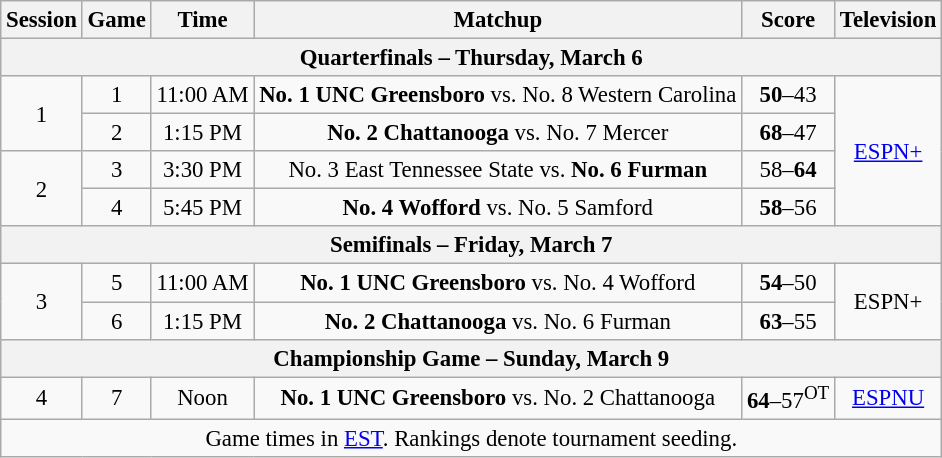<table class="wikitable" style="font-size: 95%; text-align:center">
<tr>
<th>Session</th>
<th>Game</th>
<th>Time</th>
<th>Matchup</th>
<th>Score</th>
<th>Television</th>
</tr>
<tr>
<th colspan=6>Quarterfinals – Thursday, March 6</th>
</tr>
<tr>
<td rowspan=2>1</td>
<td>1</td>
<td>11:00 AM</td>
<td><strong>No. 1 UNC Greensboro</strong> vs. No. 8 Western Carolina</td>
<td><strong>50</strong>–43</td>
<td rowspan=4><a href='#'>ESPN+</a></td>
</tr>
<tr>
<td>2</td>
<td>1:15 PM</td>
<td><strong>No. 2 Chattanooga</strong> vs. No. 7 Mercer</td>
<td><strong>68</strong>–47</td>
</tr>
<tr>
<td rowspan=2>2</td>
<td>3</td>
<td>3:30 PM</td>
<td>No. 3 East Tennessee State vs. <strong>No. 6 Furman</strong></td>
<td>58–<strong>64</strong></td>
</tr>
<tr>
<td>4</td>
<td>5:45 PM</td>
<td><strong>No. 4 Wofford</strong> vs. No. 5 Samford</td>
<td><strong>58</strong>–56</td>
</tr>
<tr>
<th colspan=6>Semifinals – Friday, March 7</th>
</tr>
<tr>
<td rowspan=2>3</td>
<td>5</td>
<td>11:00 AM</td>
<td><strong>No. 1 UNC Greensboro</strong> vs. No. 4 Wofford</td>
<td><strong>54</strong>–50</td>
<td rowspan=2>ESPN+</td>
</tr>
<tr>
<td>6</td>
<td>1:15 PM</td>
<td><strong>No. 2 Chattanooga</strong> vs. No. 6 Furman</td>
<td><strong>63</strong>–55</td>
</tr>
<tr>
<th colspan=6>Championship Game – Sunday, March 9</th>
</tr>
<tr>
<td>4</td>
<td>7</td>
<td>Noon</td>
<td><strong>No. 1 UNC Greensboro</strong> vs. No. 2 Chattanooga</td>
<td><strong>64</strong>–57<sup>OT</sup></td>
<td><a href='#'>ESPNU</a></td>
</tr>
<tr>
<td colspan=6>Game times in <a href='#'>EST</a>. Rankings denote tournament seeding.</td>
</tr>
</table>
